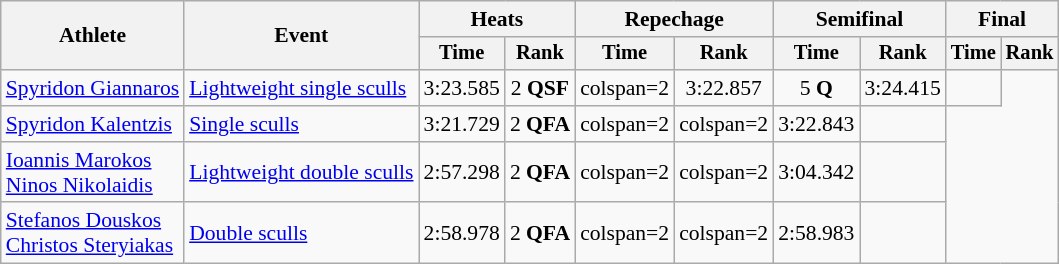<table class=wikitable style="font-size:90%;">
<tr>
<th rowspan=2>Athlete</th>
<th rowspan=2>Event</th>
<th colspan=2>Heats</th>
<th colspan=2>Repechage</th>
<th colspan=2>Semifinal</th>
<th colspan=2>Final</th>
</tr>
<tr style="font-size:95%">
<th>Time</th>
<th>Rank</th>
<th>Time</th>
<th>Rank</th>
<th>Time</th>
<th>Rank</th>
<th>Time</th>
<th>Rank</th>
</tr>
<tr align=center>
<td align=left><a href='#'>Spyridon Giannaros</a></td>
<td align=left><a href='#'>Lightweight single sculls</a></td>
<td>3:23.585</td>
<td>2 <strong>QSF</strong></td>
<td>colspan=2 </td>
<td>3:22.857</td>
<td>5 <strong>Q</strong></td>
<td>3:24.415</td>
<td></td>
</tr>
<tr align=center>
<td align=left><a href='#'>Spyridon Kalentzis</a></td>
<td align=left><a href='#'>Single sculls</a></td>
<td>3:21.729</td>
<td>2 <strong>QFA</strong></td>
<td>colspan=2 </td>
<td>colspan=2 </td>
<td>3:22.843</td>
<td></td>
</tr>
<tr align=center>
<td align=left><a href='#'>Ioannis Marokos</a><br><a href='#'>Ninos Nikolaidis</a></td>
<td align=left><a href='#'>Lightweight double sculls</a></td>
<td>2:57.298</td>
<td>2 <strong>QFA</strong></td>
<td>colspan=2 </td>
<td>colspan=2 </td>
<td>3:04.342</td>
<td></td>
</tr>
<tr align=center>
<td align=left><a href='#'>Stefanos Douskos</a><br><a href='#'>Christos Steryiakas</a></td>
<td align=left><a href='#'>Double sculls</a></td>
<td>2:58.978</td>
<td>2 <strong>QFA</strong></td>
<td>colspan=2 </td>
<td>colspan=2 </td>
<td>2:58.983</td>
<td></td>
</tr>
</table>
